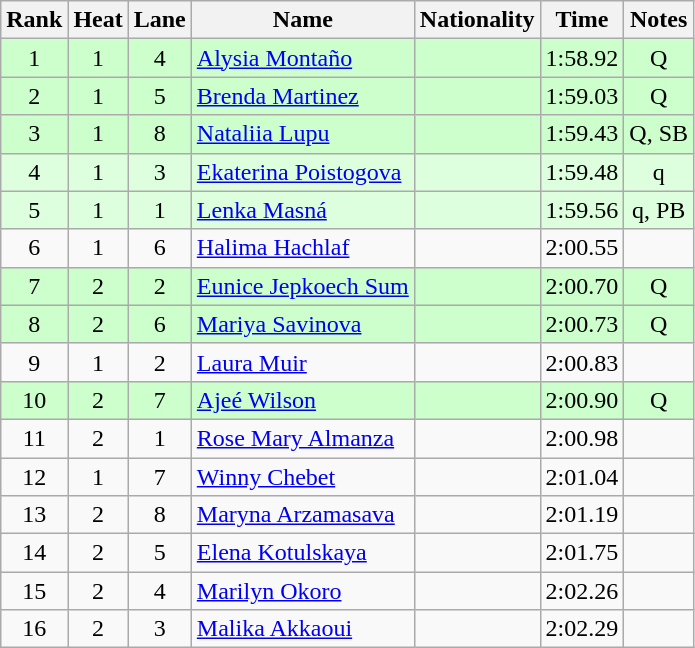<table class="wikitable sortable" style="text-align:center">
<tr>
<th>Rank</th>
<th>Heat</th>
<th>Lane</th>
<th>Name</th>
<th>Nationality</th>
<th>Time</th>
<th>Notes</th>
</tr>
<tr bgcolor=ccffcc>
<td>1</td>
<td>1</td>
<td>4</td>
<td align=left><a href='#'>Alysia Montaño</a></td>
<td align=left></td>
<td>1:58.92</td>
<td>Q</td>
</tr>
<tr bgcolor=ccffcc>
<td>2</td>
<td>1</td>
<td>5</td>
<td align=left><a href='#'>Brenda Martinez</a></td>
<td align=left></td>
<td>1:59.03</td>
<td>Q</td>
</tr>
<tr bgcolor=ccffcc>
<td>3</td>
<td>1</td>
<td>8</td>
<td align=left><a href='#'>Nataliia Lupu</a></td>
<td align=left></td>
<td>1:59.43</td>
<td>Q, SB</td>
</tr>
<tr bgcolor=ddffdd>
<td>4</td>
<td>1</td>
<td>3</td>
<td align=left><a href='#'>Ekaterina Poistogova</a></td>
<td align=left></td>
<td>1:59.48</td>
<td>q</td>
</tr>
<tr bgcolor=ddffdd>
<td>5</td>
<td>1</td>
<td>1</td>
<td align=left><a href='#'>Lenka Masná</a></td>
<td align=left></td>
<td>1:59.56</td>
<td>q, PB</td>
</tr>
<tr>
<td>6</td>
<td>1</td>
<td>6</td>
<td align=left><a href='#'>Halima Hachlaf</a></td>
<td align=left></td>
<td>2:00.55</td>
<td></td>
</tr>
<tr bgcolor=ccffcc>
<td>7</td>
<td>2</td>
<td>2</td>
<td align=left><a href='#'>Eunice Jepkoech Sum</a></td>
<td align=left></td>
<td>2:00.70</td>
<td>Q</td>
</tr>
<tr bgcolor=ccffcc>
<td>8</td>
<td>2</td>
<td>6</td>
<td align=left><a href='#'>Mariya Savinova</a></td>
<td align=left></td>
<td>2:00.73</td>
<td>Q</td>
</tr>
<tr>
<td>9</td>
<td>1</td>
<td>2</td>
<td align=left><a href='#'>Laura Muir</a></td>
<td align=left></td>
<td>2:00.83</td>
<td></td>
</tr>
<tr bgcolor=ccffcc>
<td>10</td>
<td>2</td>
<td>7</td>
<td align=left><a href='#'>Ajeé Wilson</a></td>
<td align=left></td>
<td>2:00.90</td>
<td>Q</td>
</tr>
<tr>
<td>11</td>
<td>2</td>
<td>1</td>
<td align=left><a href='#'>Rose Mary Almanza</a></td>
<td align=left></td>
<td>2:00.98</td>
<td></td>
</tr>
<tr>
<td>12</td>
<td>1</td>
<td>7</td>
<td align=left><a href='#'>Winny Chebet</a></td>
<td align=left></td>
<td>2:01.04</td>
<td></td>
</tr>
<tr>
<td>13</td>
<td>2</td>
<td>8</td>
<td align=left><a href='#'>Maryna Arzamasava</a></td>
<td align=left></td>
<td>2:01.19</td>
<td></td>
</tr>
<tr>
<td>14</td>
<td>2</td>
<td>5</td>
<td align=left><a href='#'>Elena Kotulskaya</a></td>
<td align=left></td>
<td>2:01.75</td>
<td></td>
</tr>
<tr>
<td>15</td>
<td>2</td>
<td>4</td>
<td align=left><a href='#'>Marilyn Okoro</a></td>
<td align=left></td>
<td>2:02.26</td>
<td></td>
</tr>
<tr>
<td>16</td>
<td>2</td>
<td>3</td>
<td align=left><a href='#'>Malika Akkaoui</a></td>
<td align=left></td>
<td>2:02.29</td>
<td></td>
</tr>
</table>
